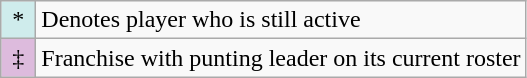<table class="wikitable">
<tr>
<td style="text-align:center; background:#cfecec;">*</td>
<td>Denotes player who is still active</td>
</tr>
<tr>
<td style="background:#DDBBDD; width:1em" align="center">‡</td>
<td>Franchise with punting leader on its current roster</td>
</tr>
</table>
